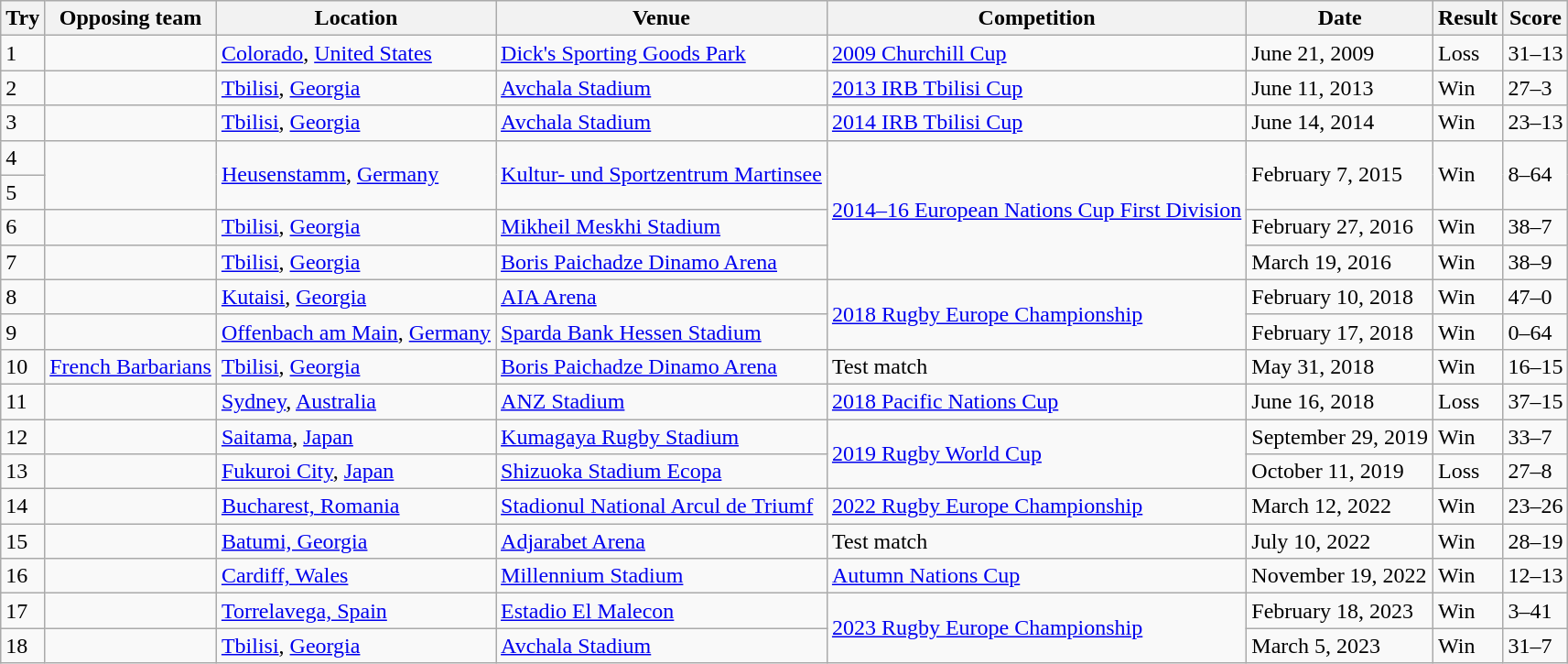<table class="wikitable" style="font-size:100%">
<tr>
<th>Try</th>
<th>Opposing team</th>
<th>Location</th>
<th>Venue</th>
<th>Competition</th>
<th>Date</th>
<th>Result</th>
<th>Score</th>
</tr>
<tr>
<td>1</td>
<td></td>
<td><a href='#'>Colorado</a>, <a href='#'>United States</a></td>
<td><a href='#'>Dick's Sporting Goods Park</a></td>
<td><a href='#'>2009 Churchill Cup</a></td>
<td>June 21, 2009</td>
<td>Loss</td>
<td>31–13</td>
</tr>
<tr>
<td>2</td>
<td></td>
<td><a href='#'>Tbilisi</a>, <a href='#'>Georgia</a></td>
<td><a href='#'>Avchala Stadium</a></td>
<td><a href='#'>2013 IRB Tbilisi Cup</a></td>
<td>June 11, 2013</td>
<td>Win</td>
<td>27–3</td>
</tr>
<tr>
<td>3</td>
<td></td>
<td><a href='#'>Tbilisi</a>, <a href='#'>Georgia</a></td>
<td><a href='#'>Avchala Stadium</a></td>
<td><a href='#'>2014 IRB Tbilisi Cup</a></td>
<td>June 14, 2014</td>
<td>Win</td>
<td>23–13</td>
</tr>
<tr>
<td>4</td>
<td rowspan="2"></td>
<td rowspan="2"><a href='#'>Heusenstamm</a>, <a href='#'>Germany</a></td>
<td rowspan="2"><a href='#'>Kultur- und Sportzentrum Martinsee</a></td>
<td rowspan="4"><a href='#'>2014–16 European Nations Cup First Division</a></td>
<td rowspan="2">February 7, 2015</td>
<td rowspan="2">Win</td>
<td rowspan="2">8–64</td>
</tr>
<tr>
<td>5</td>
</tr>
<tr>
<td>6</td>
<td></td>
<td><a href='#'>Tbilisi</a>, <a href='#'>Georgia</a></td>
<td><a href='#'>Mikheil Meskhi Stadium</a></td>
<td>February 27, 2016</td>
<td>Win</td>
<td>38–7</td>
</tr>
<tr>
<td>7</td>
<td></td>
<td><a href='#'>Tbilisi</a>, <a href='#'>Georgia</a></td>
<td><a href='#'>Boris Paichadze Dinamo Arena</a></td>
<td>March 19, 2016</td>
<td>Win</td>
<td>38–9</td>
</tr>
<tr>
<td>8</td>
<td></td>
<td><a href='#'>Kutaisi</a>, <a href='#'>Georgia</a></td>
<td><a href='#'>AIA Arena</a></td>
<td rowspan="2"><a href='#'>2018 Rugby Europe Championship</a></td>
<td>February 10, 2018</td>
<td>Win</td>
<td>47–0</td>
</tr>
<tr>
<td>9</td>
<td></td>
<td><a href='#'>Offenbach am Main</a>, <a href='#'>Germany</a></td>
<td><a href='#'>Sparda Bank Hessen Stadium</a></td>
<td>February 17, 2018</td>
<td>Win</td>
<td>0–64</td>
</tr>
<tr>
<td>10</td>
<td> <a href='#'>French Barbarians</a></td>
<td><a href='#'>Tbilisi</a>, <a href='#'>Georgia</a></td>
<td><a href='#'>Boris Paichadze Dinamo Arena</a></td>
<td>Test match</td>
<td>May 31, 2018</td>
<td>Win</td>
<td>16–15</td>
</tr>
<tr>
<td>11</td>
<td></td>
<td><a href='#'>Sydney</a>, <a href='#'>Australia</a></td>
<td><a href='#'>ANZ Stadium</a></td>
<td><a href='#'>2018 Pacific Nations Cup</a></td>
<td>June 16, 2018</td>
<td>Loss</td>
<td>37–15</td>
</tr>
<tr>
<td>12</td>
<td></td>
<td><a href='#'>Saitama</a>, <a href='#'>Japan</a></td>
<td><a href='#'>Kumagaya Rugby Stadium</a></td>
<td rowspan="2"><a href='#'>2019 Rugby World Cup</a></td>
<td>September 29, 2019</td>
<td>Win</td>
<td>33–7</td>
</tr>
<tr>
<td>13</td>
<td></td>
<td><a href='#'>Fukuroi City</a>, <a href='#'>Japan</a></td>
<td><a href='#'>Shizuoka Stadium Ecopa</a></td>
<td>October 11, 2019</td>
<td>Loss</td>
<td>27–8</td>
</tr>
<tr>
<td>14</td>
<td></td>
<td><a href='#'>Bucharest, Romania</a></td>
<td><a href='#'>Stadionul National Arcul de Triumf</a></td>
<td><a href='#'>2022 Rugby Europe Championship</a></td>
<td>March 12, 2022</td>
<td>Win</td>
<td>23–26</td>
</tr>
<tr>
<td>15</td>
<td></td>
<td><a href='#'>Batumi, Georgia</a></td>
<td><a href='#'>Adjarabet Arena</a></td>
<td>Test match</td>
<td>July 10, 2022</td>
<td>Win</td>
<td>28–19</td>
</tr>
<tr>
<td>16</td>
<td></td>
<td><a href='#'>Cardiff, Wales</a></td>
<td><a href='#'>Millennium Stadium</a></td>
<td><a href='#'>Autumn Nations Cup</a></td>
<td>November 19, 2022</td>
<td>Win</td>
<td>12–13</td>
</tr>
<tr>
<td>17</td>
<td></td>
<td><a href='#'>Torrelavega, Spain</a></td>
<td><a href='#'>Estadio El Malecon</a></td>
<td rowspan="2"><a href='#'>2023 Rugby Europe Championship</a></td>
<td>February 18, 2023</td>
<td>Win</td>
<td>3–41</td>
</tr>
<tr>
<td>18</td>
<td></td>
<td><a href='#'>Tbilisi</a>, <a href='#'>Georgia</a></td>
<td><a href='#'>Avchala Stadium</a></td>
<td>March 5, 2023</td>
<td>Win</td>
<td>31–7</td>
</tr>
</table>
